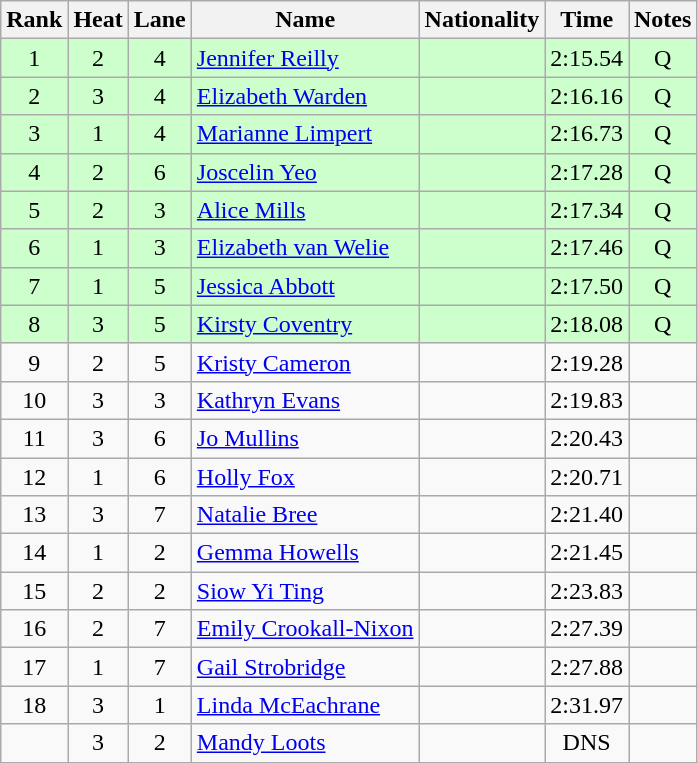<table class="wikitable sortable" style="text-align:center">
<tr>
<th>Rank</th>
<th>Heat</th>
<th>Lane</th>
<th>Name</th>
<th>Nationality</th>
<th>Time</th>
<th>Notes</th>
</tr>
<tr bgcolor=ccffcc>
<td>1</td>
<td>2</td>
<td>4</td>
<td align=left><a href='#'>Jennifer Reilly</a></td>
<td align=left></td>
<td>2:15.54</td>
<td>Q</td>
</tr>
<tr bgcolor=ccffcc>
<td>2</td>
<td>3</td>
<td>4</td>
<td align=left><a href='#'>Elizabeth Warden</a></td>
<td align=left></td>
<td>2:16.16</td>
<td>Q</td>
</tr>
<tr bgcolor=ccffcc>
<td>3</td>
<td>1</td>
<td>4</td>
<td align=left><a href='#'>Marianne Limpert</a></td>
<td align=left></td>
<td>2:16.73</td>
<td>Q</td>
</tr>
<tr bgcolor=ccffcc>
<td>4</td>
<td>2</td>
<td>6</td>
<td align=left><a href='#'>Joscelin Yeo</a></td>
<td align=left></td>
<td>2:17.28</td>
<td>Q</td>
</tr>
<tr bgcolor=ccffcc>
<td>5</td>
<td>2</td>
<td>3</td>
<td align=left><a href='#'>Alice Mills</a></td>
<td align=left></td>
<td>2:17.34</td>
<td>Q</td>
</tr>
<tr bgcolor=ccffcc>
<td>6</td>
<td>1</td>
<td>3</td>
<td align=left><a href='#'>Elizabeth van Welie</a></td>
<td align=left></td>
<td>2:17.46</td>
<td>Q</td>
</tr>
<tr bgcolor=ccffcc>
<td>7</td>
<td>1</td>
<td>5</td>
<td align=left><a href='#'>Jessica Abbott</a></td>
<td align=left></td>
<td>2:17.50</td>
<td>Q</td>
</tr>
<tr bgcolor=ccffcc>
<td>8</td>
<td>3</td>
<td>5</td>
<td align=left><a href='#'>Kirsty Coventry</a></td>
<td align=left></td>
<td>2:18.08</td>
<td>Q</td>
</tr>
<tr>
<td>9</td>
<td>2</td>
<td>5</td>
<td align=left><a href='#'>Kristy Cameron</a></td>
<td align=left></td>
<td>2:19.28</td>
<td></td>
</tr>
<tr>
<td>10</td>
<td>3</td>
<td>3</td>
<td align=left><a href='#'>Kathryn Evans</a></td>
<td align=left></td>
<td>2:19.83</td>
<td></td>
</tr>
<tr>
<td>11</td>
<td>3</td>
<td>6</td>
<td align=left><a href='#'>Jo Mullins</a></td>
<td align=left></td>
<td>2:20.43</td>
<td></td>
</tr>
<tr>
<td>12</td>
<td>1</td>
<td>6</td>
<td align=left><a href='#'>Holly Fox</a></td>
<td align=left></td>
<td>2:20.71</td>
<td></td>
</tr>
<tr>
<td>13</td>
<td>3</td>
<td>7</td>
<td align=left><a href='#'>Natalie Bree</a></td>
<td align=left></td>
<td>2:21.40</td>
<td></td>
</tr>
<tr>
<td>14</td>
<td>1</td>
<td>2</td>
<td align=left><a href='#'>Gemma Howells</a></td>
<td align=left></td>
<td>2:21.45</td>
<td></td>
</tr>
<tr>
<td>15</td>
<td>2</td>
<td>2</td>
<td align=left><a href='#'>Siow Yi Ting</a></td>
<td align=left></td>
<td>2:23.83</td>
<td></td>
</tr>
<tr>
<td>16</td>
<td>2</td>
<td>7</td>
<td align=left><a href='#'>Emily Crookall-Nixon</a></td>
<td align=left></td>
<td>2:27.39</td>
<td></td>
</tr>
<tr>
<td>17</td>
<td>1</td>
<td>7</td>
<td align=left><a href='#'>Gail Strobridge</a></td>
<td align=left></td>
<td>2:27.88</td>
<td></td>
</tr>
<tr>
<td>18</td>
<td>3</td>
<td>1</td>
<td align=left><a href='#'>Linda McEachrane</a></td>
<td align=left></td>
<td>2:31.97</td>
<td></td>
</tr>
<tr>
<td></td>
<td>3</td>
<td>2</td>
<td align=left><a href='#'>Mandy Loots</a></td>
<td align=left></td>
<td>DNS</td>
<td></td>
</tr>
</table>
